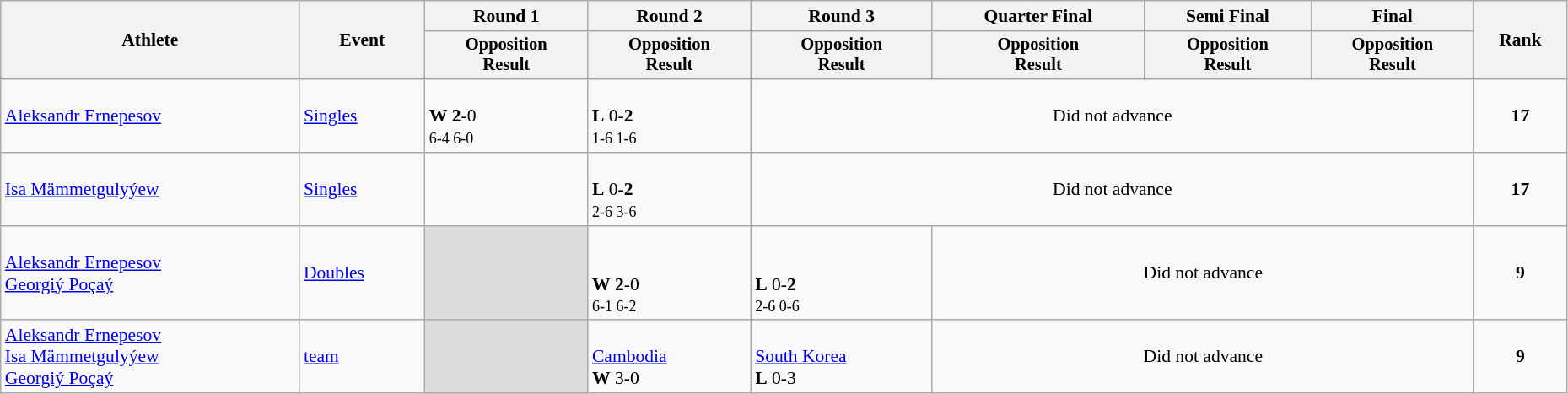<table class="wikitable" width="98%" style="text-align:left; font-size:90%">
<tr>
<th rowspan=2>Athlete</th>
<th rowspan=2>Event</th>
<th>Round 1</th>
<th>Round 2</th>
<th>Round 3</th>
<th>Quarter Final</th>
<th>Semi Final</th>
<th>Final</th>
<th rowspan=2>Rank</th>
</tr>
<tr style="font-size:95%">
<th>Opposition<br>Result</th>
<th>Opposition<br>Result</th>
<th>Opposition<br>Result</th>
<th>Opposition<br>Result</th>
<th>Opposition<br>Result</th>
<th>Opposition<br>Result</th>
</tr>
<tr>
<td><a href='#'>Aleksandr Ernepesov</a></td>
<td><a href='#'>Singles</a></td>
<td><br><strong>W</strong> <strong>2</strong>-0<br><small>6-4 6-0</small></td>
<td><br><strong>L</strong> 0-<strong>2</strong><br><small>1-6 1-6</small></td>
<td align=center colspan=4>Did not advance</td>
<td align=center><strong>17</strong></td>
</tr>
<tr>
<td><a href='#'>Isa Mämmetgulyýew</a></td>
<td><a href='#'>Singles</a></td>
<td></td>
<td><br><strong>L</strong> 0-<strong>2</strong><br><small>2-6  3-6</small></td>
<td align=center colspan=4>Did not advance</td>
<td align=center><strong>17</strong></td>
</tr>
<tr>
<td><a href='#'>Aleksandr Ernepesov</a><br><a href='#'>Georgiý Poçaý</a></td>
<td><a href='#'>Doubles</a></td>
<td bgcolor=#DCDCDC></td>
<td><br><br><strong>W</strong> <strong>2</strong>-0<br><small>6-1 6-2</small></td>
<td><br><br><strong>L</strong> 0-<strong>2</strong><br><small>2-6 0-6</small></td>
<td align=center colspan=3>Did not advance</td>
<td align=center><strong>9</strong></td>
</tr>
<tr>
<td><a href='#'>Aleksandr Ernepesov</a><br><a href='#'>Isa Mämmetgulyýew</a><br><a href='#'>Georgiý Poçaý</a></td>
<td><a href='#'>team</a></td>
<td bgcolor=#DCDCDC></td>
<td><br><a href='#'>Cambodia</a><br><strong>W</strong> 3-0</td>
<td><br><a href='#'>South Korea</a><br><strong>L</strong> 0-3</td>
<td align=center colspan=3>Did not advance</td>
<td align=center><strong>9</strong></td>
</tr>
</table>
